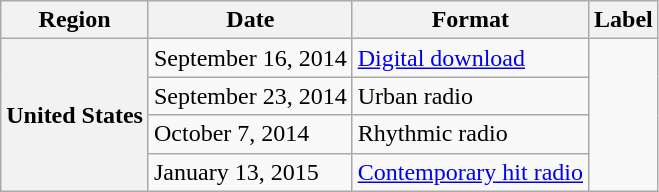<table class="wikitable plainrowheaders">
<tr>
<th scope="col">Region</th>
<th scope="col">Date</th>
<th scope="col">Format</th>
<th scope="col">Label</th>
</tr>
<tr>
<th scope="row" rowspan="4">United States</th>
<td>September 16, 2014</td>
<td><a href='#'>Digital download</a></td>
<td rowspan="4"></td>
</tr>
<tr>
<td>September 23, 2014</td>
<td>Urban radio</td>
</tr>
<tr>
<td>October 7, 2014</td>
<td>Rhythmic radio</td>
</tr>
<tr>
<td>January 13, 2015</td>
<td><a href='#'>Contemporary hit radio</a></td>
</tr>
</table>
